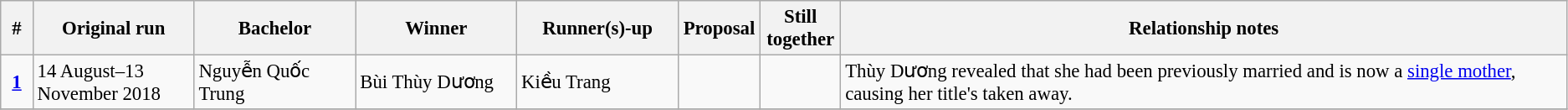<table class="wikitable plainrowheaders" style="font-size:95%;">
<tr>
<th scope="col" width=2%>#</th>
<th scope="col" width=10%>Original run</th>
<th scope="col" width=10%>Bachelor</th>
<th scope="col" width=10%>Winner</th>
<th scope="col" width=10%>Runner(s)-up</th>
<th scope="col" width=3%>Proposal</th>
<th scope="col" width=5%>Still together</th>
<th scope="col" width=45%>Relationship notes</th>
</tr>
<tr>
<td style="text-align:center;"><strong><a href='#'>1</a></strong></td>
<td>14 August–13 November 2018</td>
<td>Nguyễn Quốc Trung</td>
<td>Bùi Thùy Dương</td>
<td>Kiều Trang</td>
<td></td>
<td></td>
<td>Thùy Dương revealed that she had been previously married and is now a <a href='#'>single mother</a>, causing her title's taken away.</td>
</tr>
<tr>
</tr>
</table>
